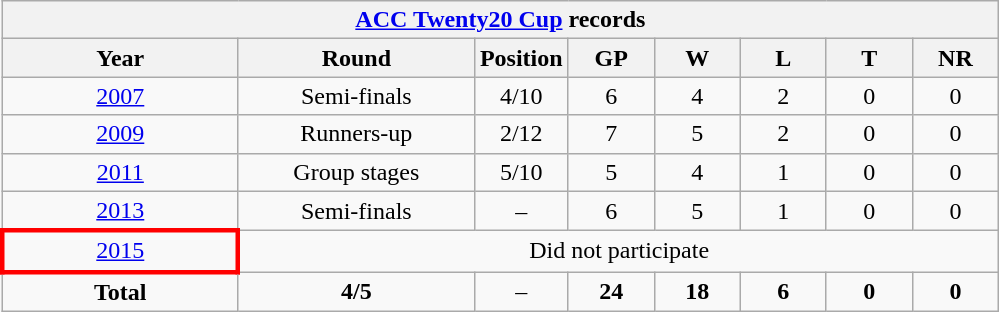<table class="wikitable" style="text-align: center; width=900px;">
<tr>
<th colspan=9><a href='#'>ACC Twenty20 Cup</a> records</th>
</tr>
<tr>
<th width=150>Year</th>
<th width=150>Round</th>
<th width=50>Position</th>
<th width=50>GP</th>
<th width=50>W</th>
<th width=50>L</th>
<th width=50>T</th>
<th width=50>NR</th>
</tr>
<tr>
<td> <a href='#'>2007</a></td>
<td>Semi-finals</td>
<td>4/10</td>
<td>6</td>
<td>4</td>
<td>2</td>
<td>0</td>
<td>0</td>
</tr>
<tr>
<td> <a href='#'>2009</a></td>
<td>Runners-up</td>
<td>2/12</td>
<td>7</td>
<td>5</td>
<td>2</td>
<td>0</td>
<td>0</td>
</tr>
<tr>
<td> <a href='#'>2011</a></td>
<td>Group stages</td>
<td>5/10</td>
<td>5</td>
<td>4</td>
<td>1</td>
<td>0</td>
<td>0</td>
</tr>
<tr>
<td> <a href='#'>2013</a></td>
<td>Semi-finals</td>
<td>–</td>
<td>6</td>
<td>5</td>
<td>1</td>
<td>0</td>
<td>0</td>
</tr>
<tr>
<td style="border: 3px solid red"> <a href='#'>2015</a></td>
<td colspan=8>Did not participate</td>
</tr>
<tr>
<td><strong>Total</strong></td>
<td><strong>4/5</strong></td>
<td>–</td>
<td><strong>24</strong></td>
<td><strong>18</strong></td>
<td><strong>6</strong></td>
<td><strong>0</strong></td>
<td><strong>0</strong></td>
</tr>
</table>
